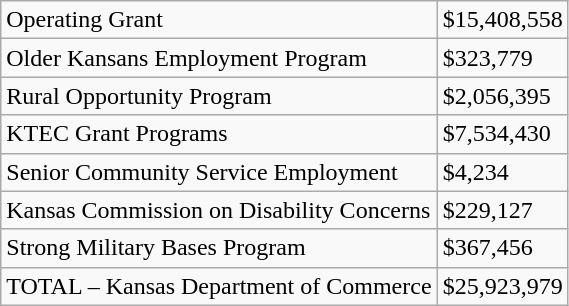<table class="wikitable">
<tr>
<td>Operating Grant</td>
<td>$15,408,558</td>
</tr>
<tr>
<td>Older Kansans Employment Program</td>
<td>$323,779</td>
</tr>
<tr>
<td>Rural Opportunity Program</td>
<td>$2,056,395</td>
</tr>
<tr>
<td>KTEC Grant Programs</td>
<td>$7,534,430</td>
</tr>
<tr>
<td>Senior Community Service Employment</td>
<td>$4,234</td>
</tr>
<tr>
<td>Kansas Commission on Disability Concerns</td>
<td>$229,127</td>
</tr>
<tr>
<td>Strong Military Bases Program</td>
<td>$367,456</td>
</tr>
<tr>
<td>TOTAL – Kansas Department of Commerce</td>
<td>$25,923,979</td>
</tr>
</table>
